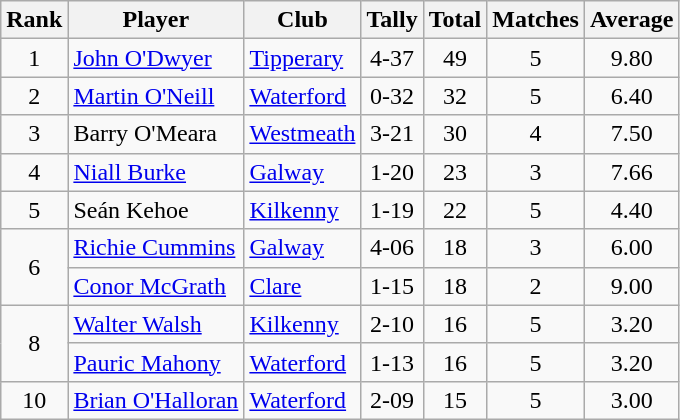<table class="wikitable">
<tr>
<th>Rank</th>
<th>Player</th>
<th>Club</th>
<th>Tally</th>
<th>Total</th>
<th>Matches</th>
<th>Average</th>
</tr>
<tr>
<td rowspan=1 align=center>1</td>
<td><a href='#'>John O'Dwyer</a></td>
<td><a href='#'>Tipperary</a></td>
<td align=center>4-37</td>
<td align=center>49</td>
<td align=center>5</td>
<td align=center>9.80</td>
</tr>
<tr>
<td rowspan=1 align=center>2</td>
<td><a href='#'>Martin O'Neill</a></td>
<td><a href='#'>Waterford</a></td>
<td align=center>0-32</td>
<td align=center>32</td>
<td align=center>5</td>
<td align=center>6.40</td>
</tr>
<tr>
<td rowspan=1 align=center>3</td>
<td>Barry O'Meara</td>
<td><a href='#'>Westmeath</a></td>
<td align=center>3-21</td>
<td align=center>30</td>
<td align=center>4</td>
<td align=center>7.50</td>
</tr>
<tr>
<td rowspan=1 align=center>4</td>
<td><a href='#'>Niall Burke</a></td>
<td><a href='#'>Galway</a></td>
<td align=center>1-20</td>
<td align=center>23</td>
<td align=center>3</td>
<td align=center>7.66</td>
</tr>
<tr>
<td rowspan=1 align=center>5</td>
<td>Seán Kehoe</td>
<td><a href='#'>Kilkenny</a></td>
<td align=center>1-19</td>
<td align=center>22</td>
<td align=center>5</td>
<td align=center>4.40</td>
</tr>
<tr>
<td rowspan=2 align=center>6</td>
<td><a href='#'>Richie Cummins</a></td>
<td><a href='#'>Galway</a></td>
<td align=center>4-06</td>
<td align=center>18</td>
<td align=center>3</td>
<td align=center>6.00</td>
</tr>
<tr>
<td><a href='#'>Conor McGrath</a></td>
<td><a href='#'>Clare</a></td>
<td align=center>1-15</td>
<td align=center>18</td>
<td align=center>2</td>
<td align=center>9.00</td>
</tr>
<tr>
<td rowspan=2 align=center>8</td>
<td><a href='#'>Walter Walsh</a></td>
<td><a href='#'>Kilkenny</a></td>
<td align=center>2-10</td>
<td align=center>16</td>
<td align=center>5</td>
<td align=center>3.20</td>
</tr>
<tr>
<td><a href='#'>Pauric Mahony</a></td>
<td><a href='#'>Waterford</a></td>
<td align=center>1-13</td>
<td align=center>16</td>
<td align=center>5</td>
<td align=center>3.20</td>
</tr>
<tr>
<td rowspan=1 align=center>10</td>
<td><a href='#'>Brian O'Halloran</a></td>
<td><a href='#'>Waterford</a></td>
<td align=center>2-09</td>
<td align=center>15</td>
<td align=center>5</td>
<td align=center>3.00</td>
</tr>
</table>
